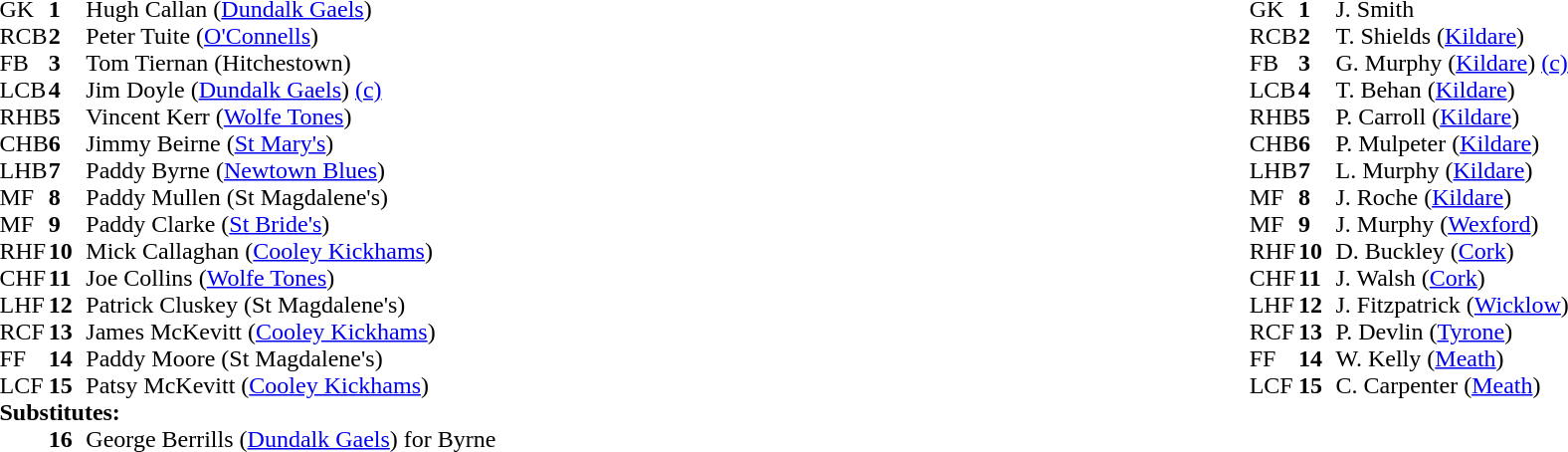<table style="width:100%;">
<tr>
<td style="vertical-align:top; width:50%"><br><table cellspacing="0" cellpadding="0">
<tr>
<th width="25"></th>
<th width="25"></th>
</tr>
<tr>
<td>GK</td>
<td><strong>1</strong></td>
<td>Hugh Callan (<a href='#'>Dundalk Gaels</a>)</td>
</tr>
<tr>
<td>RCB</td>
<td><strong>2</strong></td>
<td>Peter Tuite (<a href='#'>O'Connells</a>)</td>
</tr>
<tr>
<td>FB</td>
<td><strong>3</strong></td>
<td>Tom Tiernan (Hitchestown)</td>
</tr>
<tr>
<td>LCB</td>
<td><strong>4</strong></td>
<td>Jim Doyle (<a href='#'>Dundalk Gaels</a>) <a href='#'>(c)</a></td>
</tr>
<tr>
<td>RHB</td>
<td><strong>5</strong></td>
<td>Vincent Kerr (<a href='#'>Wolfe Tones</a>)</td>
</tr>
<tr>
<td>CHB</td>
<td><strong>6</strong></td>
<td>Jimmy Beirne (<a href='#'>St Mary's</a>)</td>
</tr>
<tr>
<td>LHB</td>
<td><strong>7</strong></td>
<td>Paddy Byrne (<a href='#'>Newtown Blues</a>)</td>
</tr>
<tr>
<td>MF</td>
<td><strong>8</strong></td>
<td>Paddy Mullen (St Magdalene's)</td>
</tr>
<tr>
<td>MF</td>
<td><strong>9</strong></td>
<td>Paddy Clarke (<a href='#'>St Bride's</a>)</td>
</tr>
<tr>
<td>RHF</td>
<td><strong>10</strong></td>
<td>Mick Callaghan (<a href='#'>Cooley Kickhams</a>)</td>
</tr>
<tr>
<td>CHF</td>
<td><strong>11</strong></td>
<td>Joe Collins (<a href='#'>Wolfe Tones</a>)</td>
</tr>
<tr>
<td>LHF</td>
<td><strong>12</strong></td>
<td>Patrick Cluskey (St Magdalene's)</td>
</tr>
<tr>
<td>RCF</td>
<td><strong>13</strong></td>
<td>James McKevitt (<a href='#'>Cooley Kickhams</a>)</td>
</tr>
<tr>
<td>FF</td>
<td><strong>14</strong></td>
<td>Paddy Moore (St Magdalene's)</td>
</tr>
<tr>
<td>LCF</td>
<td><strong>15</strong></td>
<td>Patsy McKevitt (<a href='#'>Cooley Kickhams</a>)</td>
</tr>
<tr>
<td colspan=3><strong>Substitutes:</strong></td>
</tr>
<tr>
<td></td>
<td><strong>16</strong></td>
<td>George Berrills (<a href='#'>Dundalk Gaels</a>) for Byrne</td>
</tr>
</table>
</td>
<td style="vertical-align:top; width:50%"><br><table cellspacing="0" cellpadding="0" style="margin:auto">
<tr>
<th width="25"></th>
<th width="25"></th>
</tr>
<tr>
<td>GK</td>
<td><strong>1</strong></td>
<td>J. Smith</td>
</tr>
<tr>
<td>RCB</td>
<td><strong>2</strong></td>
<td>T. Shields (<a href='#'>Kildare</a>)</td>
</tr>
<tr>
<td>FB</td>
<td><strong>3</strong></td>
<td>G. Murphy (<a href='#'>Kildare</a>) <a href='#'>(c)</a></td>
</tr>
<tr>
<td>LCB</td>
<td><strong>4</strong></td>
<td>T. Behan (<a href='#'>Kildare</a>)</td>
</tr>
<tr>
<td>RHB</td>
<td><strong>5</strong></td>
<td>P. Carroll (<a href='#'>Kildare</a>)</td>
</tr>
<tr>
<td>CHB</td>
<td><strong>6</strong></td>
<td>P. Mulpeter (<a href='#'>Kildare</a>)</td>
</tr>
<tr>
<td>LHB</td>
<td><strong>7</strong></td>
<td>L. Murphy (<a href='#'>Kildare</a>)</td>
</tr>
<tr>
<td>MF</td>
<td><strong>8</strong></td>
<td>J. Roche (<a href='#'>Kildare</a>)</td>
</tr>
<tr>
<td>MF</td>
<td><strong>9</strong></td>
<td>J. Murphy (<a href='#'>Wexford</a>)</td>
</tr>
<tr>
<td>RHF</td>
<td><strong>10</strong></td>
<td>D. Buckley (<a href='#'>Cork</a>)</td>
</tr>
<tr>
<td>CHF</td>
<td><strong>11</strong></td>
<td>J. Walsh (<a href='#'>Cork</a>)</td>
</tr>
<tr>
<td>LHF</td>
<td><strong>12</strong></td>
<td>J. Fitzpatrick (<a href='#'>Wicklow</a>)</td>
</tr>
<tr>
<td>RCF</td>
<td><strong>13</strong></td>
<td>P. Devlin (<a href='#'>Tyrone</a>)</td>
</tr>
<tr>
<td>FF</td>
<td><strong>14</strong></td>
<td>W. Kelly (<a href='#'>Meath</a>)</td>
</tr>
<tr>
<td>LCF</td>
<td><strong>15</strong></td>
<td>C. Carpenter (<a href='#'>Meath</a>)</td>
</tr>
<tr>
</tr>
</table>
</td>
</tr>
</table>
